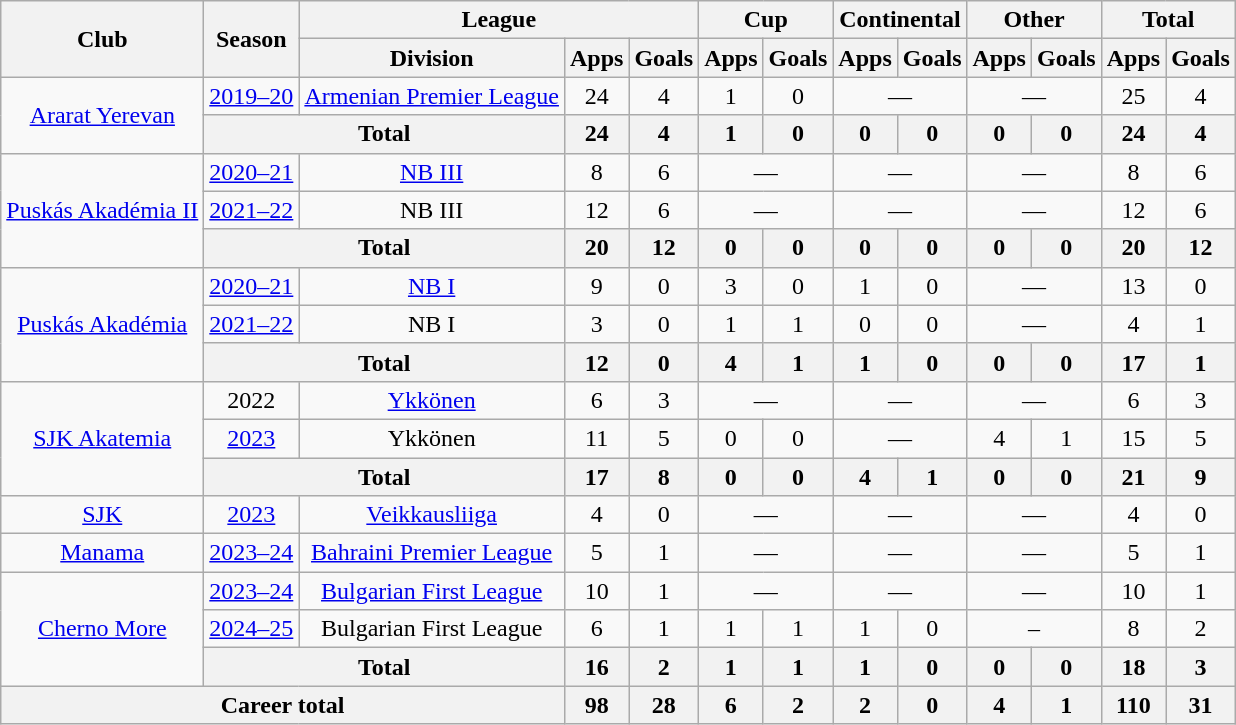<table class="wikitable" style="text-align:center">
<tr>
<th rowspan="2">Club</th>
<th rowspan="2">Season</th>
<th colspan="3">League</th>
<th colspan="2">Cup</th>
<th colspan="2">Continental</th>
<th colspan="2">Other</th>
<th colspan="2">Total</th>
</tr>
<tr>
<th>Division</th>
<th>Apps</th>
<th>Goals</th>
<th>Apps</th>
<th>Goals</th>
<th>Apps</th>
<th>Goals</th>
<th>Apps</th>
<th>Goals</th>
<th>Apps</th>
<th>Goals</th>
</tr>
<tr>
<td rowspan="2"><a href='#'>Ararat Yerevan</a></td>
<td><a href='#'>2019–20</a></td>
<td rowspan="1"><a href='#'>Armenian Premier League</a></td>
<td>24</td>
<td>4</td>
<td>1</td>
<td>0</td>
<td colspan="2">—</td>
<td colspan="2">—</td>
<td>25</td>
<td>4</td>
</tr>
<tr>
<th colspan="2">Total</th>
<th>24</th>
<th>4</th>
<th>1</th>
<th>0</th>
<th>0</th>
<th>0</th>
<th>0</th>
<th>0</th>
<th>24</th>
<th>4</th>
</tr>
<tr>
<td rowspan="3"><a href='#'>Puskás Akadémia II</a></td>
<td><a href='#'>2020–21</a></td>
<td><a href='#'>NB III</a></td>
<td>8</td>
<td>6</td>
<td colspan="2">—</td>
<td colspan="2">—</td>
<td colspan="2">—</td>
<td>8</td>
<td>6</td>
</tr>
<tr>
<td><a href='#'>2021–22</a></td>
<td>NB III</td>
<td>12</td>
<td>6</td>
<td colspan="2">—</td>
<td colspan="2">—</td>
<td colspan="2">—</td>
<td>12</td>
<td>6</td>
</tr>
<tr>
<th colspan="2">Total</th>
<th>20</th>
<th>12</th>
<th>0</th>
<th>0</th>
<th>0</th>
<th>0</th>
<th>0</th>
<th>0</th>
<th>20</th>
<th>12</th>
</tr>
<tr>
<td rowspan="3"><a href='#'>Puskás Akadémia</a></td>
<td><a href='#'>2020–21</a></td>
<td><a href='#'>NB I</a></td>
<td>9</td>
<td>0</td>
<td>3</td>
<td>0</td>
<td>1</td>
<td>0</td>
<td colspan="2">—</td>
<td>13</td>
<td>0</td>
</tr>
<tr>
<td><a href='#'>2021–22</a></td>
<td>NB I</td>
<td>3</td>
<td>0</td>
<td>1</td>
<td>1</td>
<td>0</td>
<td>0</td>
<td colspan="2">—</td>
<td>4</td>
<td>1</td>
</tr>
<tr>
<th colspan="2">Total</th>
<th>12</th>
<th>0</th>
<th>4</th>
<th>1</th>
<th>1</th>
<th>0</th>
<th>0</th>
<th>0</th>
<th>17</th>
<th>1</th>
</tr>
<tr>
<td rowspan=3><a href='#'>SJK Akatemia</a></td>
<td>2022</td>
<td><a href='#'>Ykkönen</a></td>
<td>6</td>
<td>3</td>
<td colspan="2">—</td>
<td colspan="2">—</td>
<td colspan="2">—</td>
<td>6</td>
<td>3</td>
</tr>
<tr>
<td><a href='#'>2023</a></td>
<td>Ykkönen</td>
<td>11</td>
<td>5</td>
<td>0</td>
<td>0</td>
<td colspan="2">—</td>
<td>4</td>
<td>1</td>
<td>15</td>
<td>5</td>
</tr>
<tr>
<th colspan=2>Total</th>
<th>17</th>
<th>8</th>
<th>0</th>
<th>0</th>
<th>4</th>
<th>1</th>
<th>0</th>
<th>0</th>
<th>21</th>
<th>9</th>
</tr>
<tr>
<td><a href='#'>SJK</a></td>
<td><a href='#'>2023</a></td>
<td><a href='#'>Veikkausliiga</a></td>
<td>4</td>
<td>0</td>
<td colspan="2">—</td>
<td colspan="2">—</td>
<td colspan="2">—</td>
<td>4</td>
<td>0</td>
</tr>
<tr>
<td><a href='#'>Manama</a></td>
<td><a href='#'>2023–24</a></td>
<td><a href='#'>Bahraini Premier League</a></td>
<td>5</td>
<td>1</td>
<td colspan="2">—</td>
<td colspan="2">—</td>
<td colspan="2">—</td>
<td>5</td>
<td>1</td>
</tr>
<tr>
<td rowspan=3><a href='#'>Cherno More</a></td>
<td><a href='#'>2023–24</a></td>
<td><a href='#'>Bulgarian First League</a></td>
<td>10</td>
<td>1</td>
<td colspan="2">—</td>
<td colspan="2">—</td>
<td colspan="2">—</td>
<td>10</td>
<td>1</td>
</tr>
<tr>
<td><a href='#'>2024–25</a></td>
<td>Bulgarian First League</td>
<td>6</td>
<td>1</td>
<td>1</td>
<td>1</td>
<td>1</td>
<td>0</td>
<td colspan=2>–</td>
<td>8</td>
<td>2</td>
</tr>
<tr>
<th colspan=2>Total</th>
<th>16</th>
<th>2</th>
<th>1</th>
<th>1</th>
<th>1</th>
<th>0</th>
<th>0</th>
<th>0</th>
<th>18</th>
<th>3</th>
</tr>
<tr>
<th colspan="3">Career total</th>
<th>98</th>
<th>28</th>
<th>6</th>
<th>2</th>
<th>2</th>
<th>0</th>
<th>4</th>
<th>1</th>
<th>110</th>
<th>31</th>
</tr>
</table>
